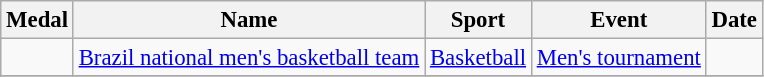<table class="wikitable sortable"  style="font-size:95%">
<tr>
<th>Medal</th>
<th>Name</th>
<th>Sport</th>
<th>Event</th>
<th>Date</th>
</tr>
<tr>
<td></td>
<td><a href='#'>Brazil national men's basketball team</a><br></td>
<td><a href='#'>Basketball</a></td>
<td><a href='#'>Men's tournament</a></td>
<td></td>
</tr>
<tr>
</tr>
</table>
